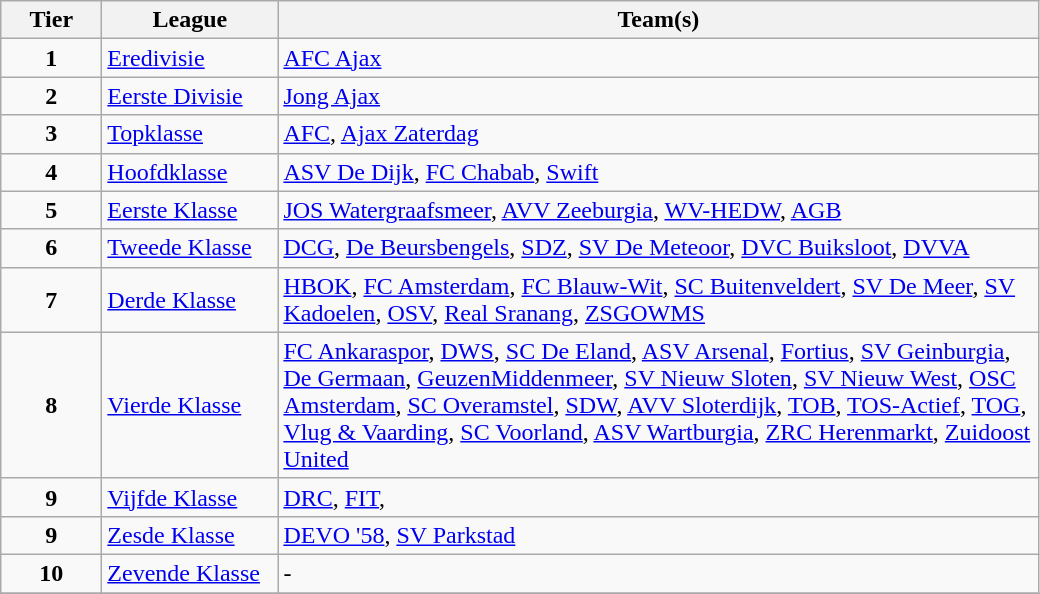<table class="wikitable">
<tr>
<th style="width:60px;"><strong>Tier</strong></th>
<th style="width:110px;"><strong>League</strong></th>
<th style="width:500px;"><strong>Team(s)</strong></th>
</tr>
<tr>
<td align="center"><strong>1</strong></td>
<td><a href='#'>Eredivisie</a></td>
<td><a href='#'>AFC Ajax</a></td>
</tr>
<tr>
<td align="center"><strong>2</strong></td>
<td><a href='#'>Eerste Divisie</a></td>
<td><a href='#'>Jong Ajax</a></td>
</tr>
<tr>
<td align="center"><strong>3</strong></td>
<td><a href='#'>Topklasse</a></td>
<td><a href='#'>AFC</a>, <a href='#'>Ajax Zaterdag</a></td>
</tr>
<tr>
<td align="center"><strong>4</strong></td>
<td><a href='#'>Hoofdklasse</a></td>
<td><a href='#'>ASV De Dijk</a>, <a href='#'>FC Chabab</a>, <a href='#'>Swift</a></td>
</tr>
<tr>
<td align="center"><strong>5</strong></td>
<td><a href='#'>Eerste Klasse</a></td>
<td><a href='#'>JOS Watergraafsmeer</a>,  <a href='#'>AVV Zeeburgia</a>, <a href='#'>WV-HEDW</a>, <a href='#'>AGB</a></td>
</tr>
<tr>
<td align="center"><strong>6</strong></td>
<td><a href='#'>Tweede Klasse</a></td>
<td><a href='#'>DCG</a>, <a href='#'>De Beursbengels</a>, <a href='#'>SDZ</a>, <a href='#'>SV De Meteoor</a>, <a href='#'>DVC Buiksloot</a>, <a href='#'>DVVA</a></td>
</tr>
<tr>
<td align="center"><strong>7</strong></td>
<td><a href='#'>Derde Klasse</a></td>
<td><a href='#'>HBOK</a>, <a href='#'>FC Amsterdam</a>, <a href='#'>FC Blauw-Wit</a>, <a href='#'>SC Buitenveldert</a>, <a href='#'>SV De Meer</a>,  <a href='#'>SV Kadoelen</a>, <a href='#'>OSV</a>, <a href='#'>Real Sranang</a>, <a href='#'>ZSGOWMS</a></td>
</tr>
<tr>
<td align="center"><strong>8</strong></td>
<td><a href='#'>Vierde Klasse</a></td>
<td><a href='#'>FC Ankaraspor</a>, <a href='#'>DWS</a>, <a href='#'>SC De Eland</a>, <a href='#'>ASV Arsenal</a>, <a href='#'>Fortius</a>, <a href='#'>SV Geinburgia</a>, <a href='#'>De Germaan</a>, <a href='#'>GeuzenMiddenmeer</a>, <a href='#'>SV Nieuw Sloten</a>, <a href='#'>SV Nieuw West</a>, <a href='#'>OSC Amsterdam</a>, <a href='#'>SC Overamstel</a>, <a href='#'>SDW</a>, <a href='#'>AVV Sloterdijk</a>, <a href='#'>TOB</a>, <a href='#'>TOS-Actief</a>, <a href='#'>TOG</a>, <a href='#'>Vlug & Vaarding</a>, <a href='#'>SC Voorland</a>, <a href='#'>ASV Wartburgia</a>, <a href='#'>ZRC Herenmarkt</a>, <a href='#'>Zuidoost United</a></td>
</tr>
<tr>
<td align="center"><strong>9</strong></td>
<td><a href='#'>Vijfde Klasse</a></td>
<td><a href='#'>DRC</a>, <a href='#'>FIT</a>, </td>
</tr>
<tr>
<td align="center"><strong>9</strong></td>
<td><a href='#'>Zesde Klasse</a></td>
<td><a href='#'>DEVO '58</a>, <a href='#'>SV Parkstad</a></td>
</tr>
<tr>
<td align="center"><strong>10</strong></td>
<td><a href='#'>Zevende Klasse</a></td>
<td>-</td>
</tr>
<tr>
</tr>
</table>
